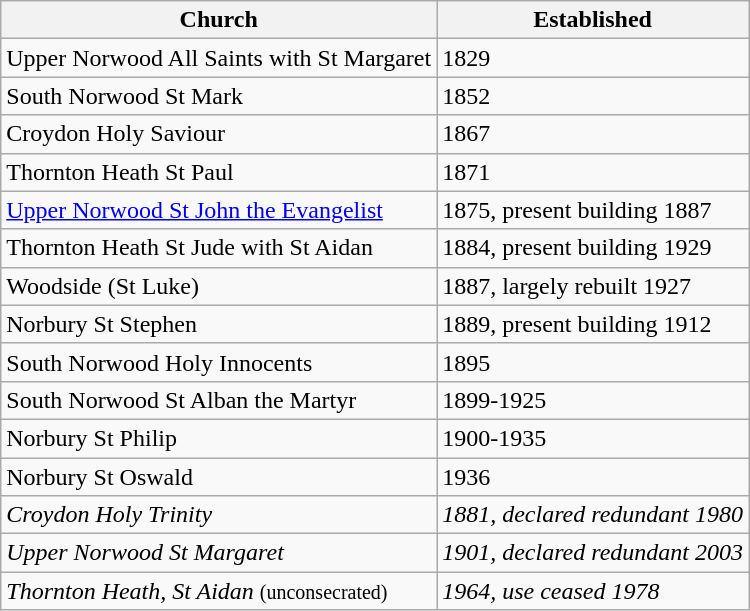<table class="wikitable">
<tr>
<th>Church</th>
<th>Established</th>
</tr>
<tr>
<td>Upper Norwood All Saints with St Margaret</td>
<td>1829</td>
</tr>
<tr>
<td>South Norwood St Mark</td>
<td>1852</td>
</tr>
<tr>
<td>Croydon Holy Saviour</td>
<td>1867</td>
</tr>
<tr>
<td>Thornton Heath St Paul</td>
<td>1871</td>
</tr>
<tr>
<td><a href='#'>Upper Norwood St John the Evangelist</a></td>
<td>1875, present building 1887</td>
</tr>
<tr>
<td>Thornton Heath St Jude with St Aidan</td>
<td>1884, present building 1929</td>
</tr>
<tr>
<td>Woodside (St Luke)</td>
<td>1887, largely rebuilt 1927</td>
</tr>
<tr>
<td>Norbury St Stephen</td>
<td>1889, present building 1912</td>
</tr>
<tr>
<td>South Norwood Holy Innocents</td>
<td>1895</td>
</tr>
<tr>
<td>South Norwood St Alban the Martyr</td>
<td>1899-1925</td>
</tr>
<tr>
<td>Norbury St Philip</td>
<td>1900-1935</td>
</tr>
<tr>
<td>Norbury St Oswald</td>
<td>1936</td>
</tr>
<tr>
<td><em>Croydon Holy Trinity</em></td>
<td><em>1881, declared redundant 1980</em></td>
</tr>
<tr>
<td><em>Upper Norwood St Margaret</em></td>
<td><em>1901, declared redundant 2003</em></td>
</tr>
<tr>
<td><em>Thornton Heath, St Aidan</em> <small>(unconsecrated)</small></td>
<td><em>1964, use ceased 1978</em></td>
</tr>
</table>
